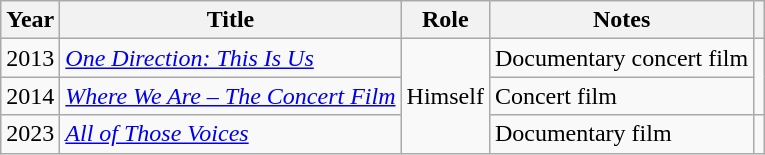<table class="wikitable">
<tr>
<th>Year</th>
<th>Title</th>
<th>Role</th>
<th>Notes</th>
<th></th>
</tr>
<tr>
<td>2013</td>
<td><em><a href='#'>One Direction: This Is Us</a></em></td>
<td rowspan="3">Himself</td>
<td>Documentary concert film</td>
<td rowspan="2"></td>
</tr>
<tr>
<td>2014</td>
<td><em><a href='#'>Where We Are – The Concert Film</a></em></td>
<td>Concert film</td>
</tr>
<tr>
<td>2023</td>
<td><em><a href='#'>All of Those Voices</a></em></td>
<td>Documentary film</td>
<td></td>
</tr>
</table>
